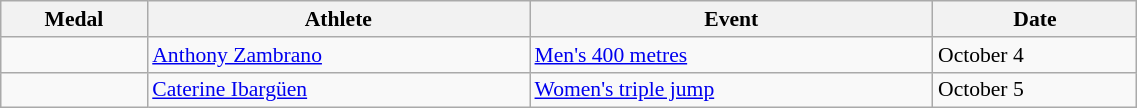<table class="wikitable" style="font-size:90%" width=60%>
<tr>
<th>Medal</th>
<th>Athlete</th>
<th>Event</th>
<th>Date</th>
</tr>
<tr>
<td></td>
<td><a href='#'>Anthony Zambrano</a></td>
<td><a href='#'>Men's 400 metres</a></td>
<td>October 4</td>
</tr>
<tr>
<td></td>
<td><a href='#'>Caterine Ibargüen</a></td>
<td><a href='#'>Women's triple jump</a></td>
<td>October 5</td>
</tr>
</table>
